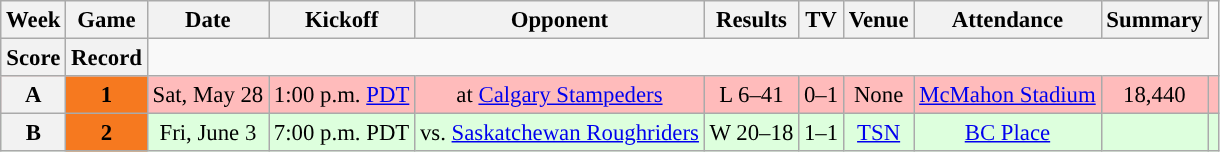<table class="wikitable" style="font-size: 95%;">
<tr>
<th scope="col">Week</th>
<th scope="col">Game</th>
<th scope="col">Date</th>
<th scope="col">Kickoff</th>
<th scope="col">Opponent</th>
<th scope="col">Results</th>
<th scope="col">TV</th>
<th scope="col">Venue</th>
<th scope="col">Attendance</th>
<th scope="col">Summary</th>
</tr>
<tr>
<th scope="col">Score</th>
<th scope="col">Record</th>
</tr>
<tr align="center" bgcolor="#ffbbbb">
<th align="center"><strong>A</strong></th>
<th style="text-align:center; background:#F6791F;"><span><strong>1</strong></span></th>
<td align="center">Sat, May 28</td>
<td align="center">1:00 p.m. <a href='#'>PDT</a></td>
<td align="center">at <a href='#'>Calgary Stampeders</a></td>
<td align="center">L 6–41</td>
<td align="center">0–1</td>
<td align="center">None</td>
<td align="center"><a href='#'>McMahon Stadium</a></td>
<td align="center">18,440</td>
<td align="center"></td>
</tr>
<tr align="center" bgcolor="ddffdd">
<th align="center"><strong>B</strong></th>
<th style="text-align:center; background:#F6791F;"><span><strong>2</strong></span></th>
<td align="center">Fri, June 3</td>
<td align="center">7:00 p.m. PDT</td>
<td align="center">vs. <a href='#'>Saskatchewan Roughriders</a></td>
<td align="center">W 20–18</td>
<td align="center">1–1</td>
<td align="center"><a href='#'>TSN</a></td>
<td align="center"><a href='#'>BC Place</a></td>
<td align="center"></td>
<td align="center"></td>
</tr>
</table>
